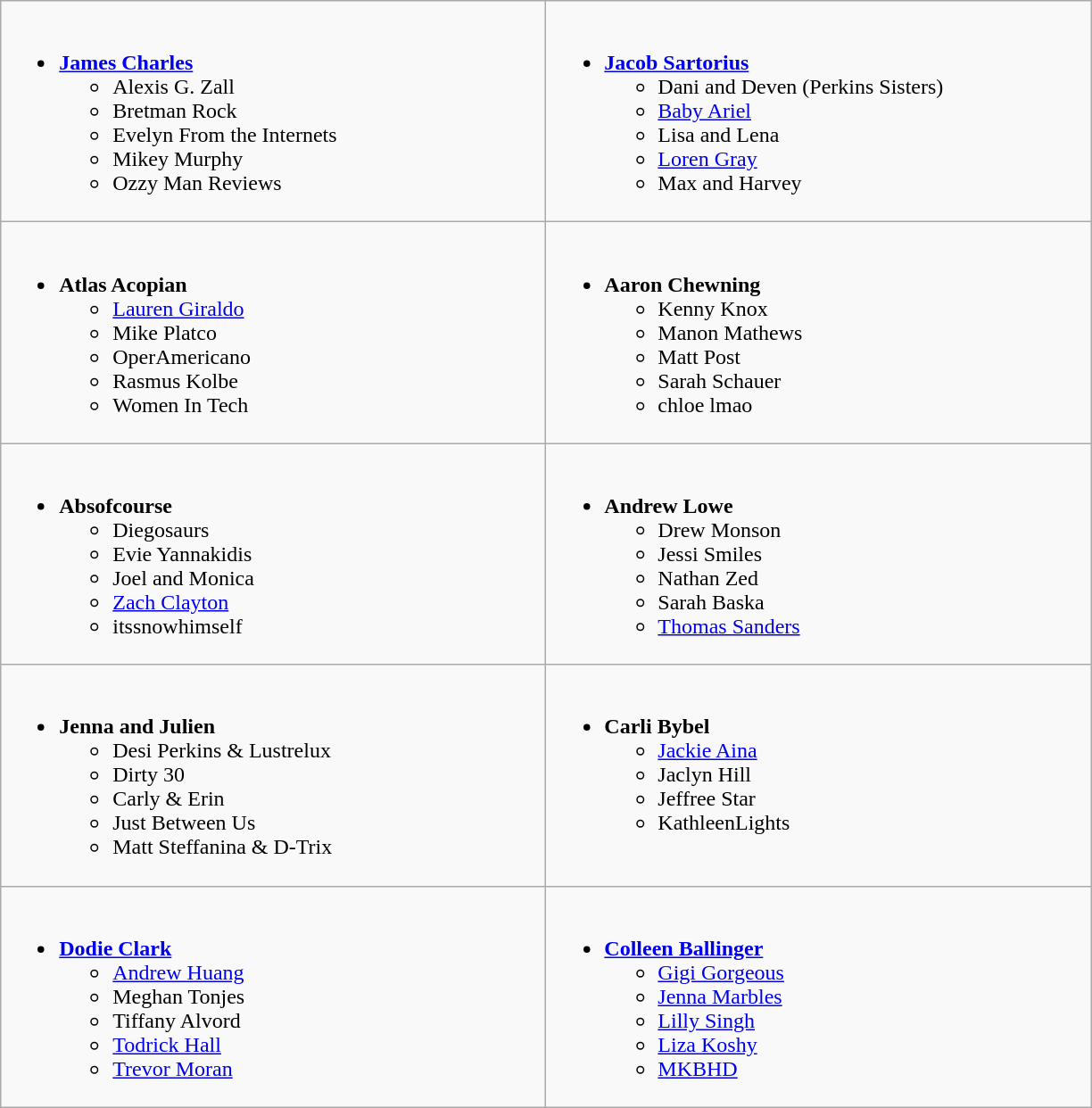<table class=wikitable>
<tr>
<td valign="top" width="400px"><br><ul><li><strong><a href='#'>James Charles</a></strong><ul><li>Alexis G. Zall</li><li>Bretman Rock</li><li>Evelyn From the Internets</li><li>Mikey Murphy</li><li>Ozzy Man Reviews</li></ul></li></ul></td>
<td valign="top" width="400px"><br><ul><li><strong><a href='#'>Jacob Sartorius</a></strong><ul><li>Dani and Deven (Perkins Sisters)</li><li><a href='#'>Baby Ariel</a></li><li>Lisa and Lena</li><li><a href='#'>Loren Gray</a></li><li>Max and Harvey</li></ul></li></ul></td>
</tr>
<tr>
<td valign="top" width="400px"><br><ul><li><strong>Atlas Acopian</strong><ul><li><a href='#'>Lauren Giraldo</a></li><li>Mike Platco</li><li>OperAmericano</li><li>Rasmus Kolbe</li><li>Women In Tech</li></ul></li></ul></td>
<td valign="top" width="400px"><br><ul><li><strong>Aaron Chewning</strong><ul><li>Kenny Knox</li><li>Manon Mathews</li><li>Matt Post</li><li>Sarah Schauer</li><li>chloe lmao</li></ul></li></ul></td>
</tr>
<tr>
<td valign="top" width="400px"><br><ul><li><strong>Absofcourse</strong><ul><li>Diegosaurs</li><li>Evie Yannakidis</li><li>Joel and Monica</li><li><a href='#'>Zach Clayton</a></li><li>itssnowhimself</li></ul></li></ul></td>
<td valign="top" width="400px"><br><ul><li><strong>Andrew Lowe</strong><ul><li>Drew Monson</li><li>Jessi Smiles</li><li>Nathan Zed</li><li>Sarah Baska</li><li><a href='#'>Thomas Sanders</a></li></ul></li></ul></td>
</tr>
<tr>
<td valign="top" width="400px"><br><ul><li><strong>Jenna and Julien</strong><ul><li>Desi Perkins & Lustrelux</li><li>Dirty 30</li><li>Carly & Erin</li><li>Just Between Us</li><li>Matt Steffanina & D-Trix</li></ul></li></ul></td>
<td valign="top" width="400px"><br><ul><li><strong>Carli Bybel</strong><ul><li><a href='#'>Jackie Aina</a></li><li>Jaclyn Hill</li><li>Jeffree Star</li><li>KathleenLights</li></ul></li></ul></td>
</tr>
<tr>
<td valign="top" width="400px"><br><ul><li><strong><a href='#'>Dodie Clark</a></strong><ul><li><a href='#'>Andrew Huang</a></li><li>Meghan Tonjes</li><li>Tiffany Alvord</li><li><a href='#'>Todrick Hall</a></li><li><a href='#'>Trevor Moran</a></li></ul></li></ul></td>
<td valign="top" width="400px"><br><ul><li><strong><a href='#'>Colleen Ballinger</a></strong><ul><li><a href='#'>Gigi Gorgeous</a></li><li><a href='#'>Jenna Marbles</a></li><li><a href='#'>Lilly Singh</a></li><li><a href='#'>Liza Koshy</a></li><li><a href='#'>MKBHD</a></li></ul></li></ul></td>
</tr>
</table>
